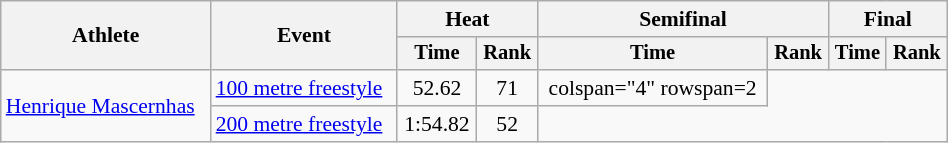<table class="wikitable" style="text-align:center; font-size:90%; width:50%;">
<tr>
<th rowspan="2">Athlete</th>
<th rowspan="2">Event</th>
<th colspan="2">Heat</th>
<th colspan="2">Semifinal</th>
<th colspan="2">Final</th>
</tr>
<tr style="font-size:95%">
<th>Time</th>
<th>Rank</th>
<th>Time</th>
<th>Rank</th>
<th>Time</th>
<th>Rank</th>
</tr>
<tr>
<td align=left rowspan=2><a href='#'>Henrique Mascernhas</a></td>
<td align=left><a href='#'>100 metre freestyle</a></td>
<td>52.62</td>
<td>71</td>
<td>colspan="4" rowspan=2</td>
</tr>
<tr>
<td align=left><a href='#'>200 metre freestyle</a></td>
<td>1:54.82</td>
<td>52</td>
</tr>
</table>
